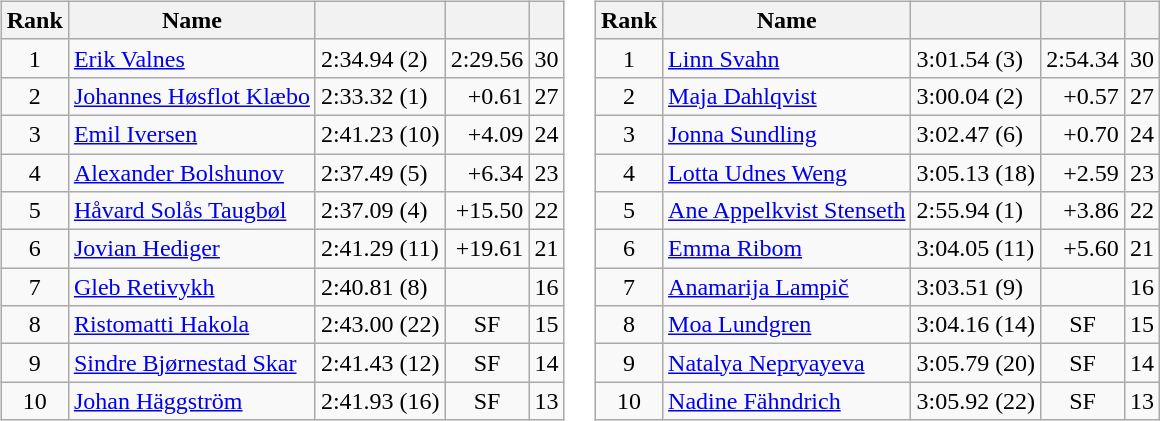<table border="0">
<tr>
<td valign="top"><br><table class="wikitable">
<tr>
<th>Rank</th>
<th>Name</th>
<th></th>
<th></th>
<th></th>
</tr>
<tr>
<td style="text-align:center;">1</td>
<td> <a href='#'>Erik Valnes</a></td>
<td>2:34.94 (2)</td>
<td align="right">2:29.56</td>
<td>30</td>
</tr>
<tr>
<td style="text-align:center;">2</td>
<td> <a href='#'>Johannes Høsflot Klæbo</a></td>
<td>2:33.32 (1)</td>
<td align="right">+0.61</td>
<td>27</td>
</tr>
<tr>
<td style="text-align:center;">3</td>
<td> <a href='#'>Emil Iversen</a></td>
<td>2:41.23 (10)</td>
<td align="right">+4.09</td>
<td>24</td>
</tr>
<tr>
<td style="text-align:center;">4</td>
<td> <a href='#'>Alexander Bolshunov</a></td>
<td>2:37.49 (5)</td>
<td align="right">+6.34</td>
<td>23</td>
</tr>
<tr>
<td style="text-align:center;">5</td>
<td> <a href='#'>Håvard Solås Taugbøl</a></td>
<td>2:37.09 (4)</td>
<td align="right">+15.50</td>
<td>22</td>
</tr>
<tr>
<td style="text-align:center;">6</td>
<td> <a href='#'>Jovian Hediger</a></td>
<td>2:41.29 (11)</td>
<td align="right">+19.61</td>
<td>21</td>
</tr>
<tr>
<td style="text-align:center;">7</td>
<td> <a href='#'>Gleb Retivykh</a></td>
<td>2:40.81 (8)</td>
<td align="center"></td>
<td>16</td>
</tr>
<tr>
<td style="text-align:center;">8</td>
<td> <a href='#'>Ristomatti Hakola</a></td>
<td>2:43.00 (22)</td>
<td align="center">SF</td>
<td>15</td>
</tr>
<tr>
<td style="text-align:center;">9</td>
<td> <a href='#'>Sindre Bjørnestad Skar</a></td>
<td>2:41.43 (12)</td>
<td align="center">SF</td>
<td>14</td>
</tr>
<tr>
<td style="text-align:center;">10</td>
<td> <a href='#'>Johan Häggström</a></td>
<td>2:41.93 (16)</td>
<td align="center">SF</td>
<td>13</td>
</tr>
</table>
</td>
<td valign="top"><br><table class="wikitable">
<tr>
<th>Rank</th>
<th>Name</th>
<th></th>
<th></th>
<th></th>
</tr>
<tr>
<td style="text-align:center;">1</td>
<td> <a href='#'>Linn Svahn</a></td>
<td>3:01.54 (3)</td>
<td align="right">2:54.34</td>
<td>30</td>
</tr>
<tr>
<td style="text-align:center;">2</td>
<td> <a href='#'>Maja Dahlqvist</a></td>
<td>3:00.04 (2)</td>
<td align="right">+0.57</td>
<td>27</td>
</tr>
<tr>
<td style="text-align:center;">3</td>
<td> <a href='#'>Jonna Sundling</a></td>
<td>3:02.47 (6)</td>
<td align="right">+0.70</td>
<td>24</td>
</tr>
<tr>
<td style="text-align:center;">4</td>
<td> <a href='#'>Lotta Udnes Weng</a></td>
<td>3:05.13 (18)</td>
<td align="right">+2.59</td>
<td>23</td>
</tr>
<tr>
<td style="text-align:center;">5</td>
<td> <a href='#'>Ane Appelkvist Stenseth</a></td>
<td>2:55.94 (1)</td>
<td align="right">+3.86</td>
<td>22</td>
</tr>
<tr>
<td style="text-align:center;">6</td>
<td> <a href='#'>Emma Ribom</a></td>
<td>3:04.05 (11)</td>
<td align="right">+5.60</td>
<td>21</td>
</tr>
<tr>
<td style="text-align:center;">7</td>
<td> <a href='#'>Anamarija Lampič</a></td>
<td>3:03.51 (9)</td>
<td align="center"></td>
<td>16</td>
</tr>
<tr>
<td style="text-align:center;">8</td>
<td> <a href='#'>Moa Lundgren</a></td>
<td>3:04.16 (14)</td>
<td align="center">SF</td>
<td>15</td>
</tr>
<tr>
<td style="text-align:center;">9</td>
<td> <a href='#'>Natalya Nepryayeva</a></td>
<td>3:05.79 (20)</td>
<td align="center">SF</td>
<td>14</td>
</tr>
<tr>
<td style="text-align:center;">10</td>
<td> <a href='#'>Nadine Fähndrich</a></td>
<td>3:05.92 (22)</td>
<td align="center">SF</td>
<td>13</td>
</tr>
</table>
</td>
</tr>
</table>
